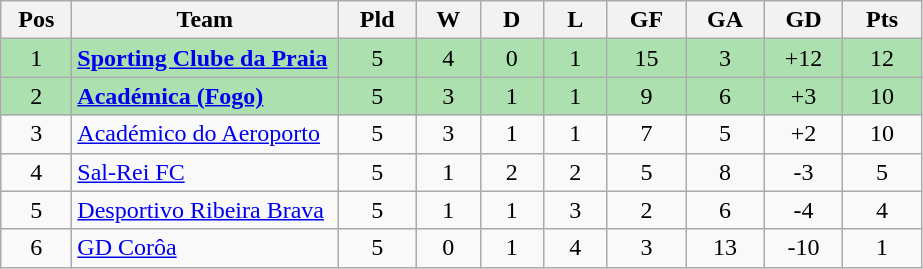<table class="wikitable" style="text-align: center;">
<tr>
<th style="width: 40px;">Pos</th>
<th style="width: 170px;">Team</th>
<th style="width: 45px;">Pld</th>
<th style="width: 35px;">W</th>
<th style="width: 35px;">D</th>
<th style="width: 35px;">L</th>
<th style="width: 45px;">GF</th>
<th style="width: 45px;">GA</th>
<th style="width: 45px;">GD</th>
<th style="width: 45px;">Pts</th>
</tr>
<tr style="background:#ACE1AF;">
<td>1</td>
<td style="text-align: left;"><strong><a href='#'>Sporting Clube da Praia</a></strong></td>
<td>5</td>
<td>4</td>
<td>0</td>
<td>1</td>
<td>15</td>
<td>3</td>
<td>+12</td>
<td>12</td>
</tr>
<tr style="background:#ACE1AF;">
<td>2</td>
<td style="text-align: left;"><strong><a href='#'>Académica (Fogo)</a></strong></td>
<td>5</td>
<td>3</td>
<td>1</td>
<td>1</td>
<td>9</td>
<td>6</td>
<td>+3</td>
<td>10</td>
</tr>
<tr>
<td>3</td>
<td style="text-align: left;"><a href='#'>Académico do Aeroporto</a></td>
<td>5</td>
<td>3</td>
<td>1</td>
<td>1</td>
<td>7</td>
<td>5</td>
<td>+2</td>
<td>10</td>
</tr>
<tr>
<td>4</td>
<td style="text-align: left;"><a href='#'>Sal-Rei FC</a></td>
<td>5</td>
<td>1</td>
<td>2</td>
<td>2</td>
<td>5</td>
<td>8</td>
<td>-3</td>
<td>5</td>
</tr>
<tr>
<td>5</td>
<td style="text-align: left;"><a href='#'>Desportivo Ribeira Brava</a></td>
<td>5</td>
<td>1</td>
<td>1</td>
<td>3</td>
<td>2</td>
<td>6</td>
<td>-4</td>
<td>4</td>
</tr>
<tr>
<td>6</td>
<td style="text-align: left;"><a href='#'>GD Corôa</a></td>
<td>5</td>
<td>0</td>
<td>1</td>
<td>4</td>
<td>3</td>
<td>13</td>
<td>-10</td>
<td>1</td>
</tr>
</table>
